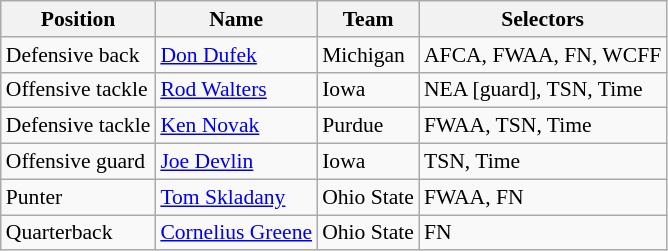<table class="wikitable" style="font-size: 90%">
<tr>
<th>Position</th>
<th>Name</th>
<th>Team</th>
<th>Selectors</th>
</tr>
<tr>
<td>Defensive back</td>
<td><a href='#'>Don Dufek</a></td>
<td>Michigan</td>
<td>AFCA, FWAA, FN, WCFF</td>
</tr>
<tr>
<td>Offensive tackle</td>
<td><a href='#'>Rod Walters</a></td>
<td>Iowa</td>
<td>NEA [guard], TSN, Time</td>
</tr>
<tr>
<td>Defensive tackle</td>
<td><a href='#'>Ken Novak</a></td>
<td>Purdue</td>
<td>FWAA, TSN, Time</td>
</tr>
<tr>
<td>Offensive guard</td>
<td><a href='#'>Joe Devlin</a></td>
<td>Iowa</td>
<td>TSN, Time</td>
</tr>
<tr>
<td>Punter</td>
<td><a href='#'>Tom Skladany</a></td>
<td>Ohio State</td>
<td>FWAA, FN</td>
</tr>
<tr>
<td>Quarterback</td>
<td><a href='#'>Cornelius Greene</a></td>
<td>Ohio State</td>
<td>FN</td>
</tr>
</table>
